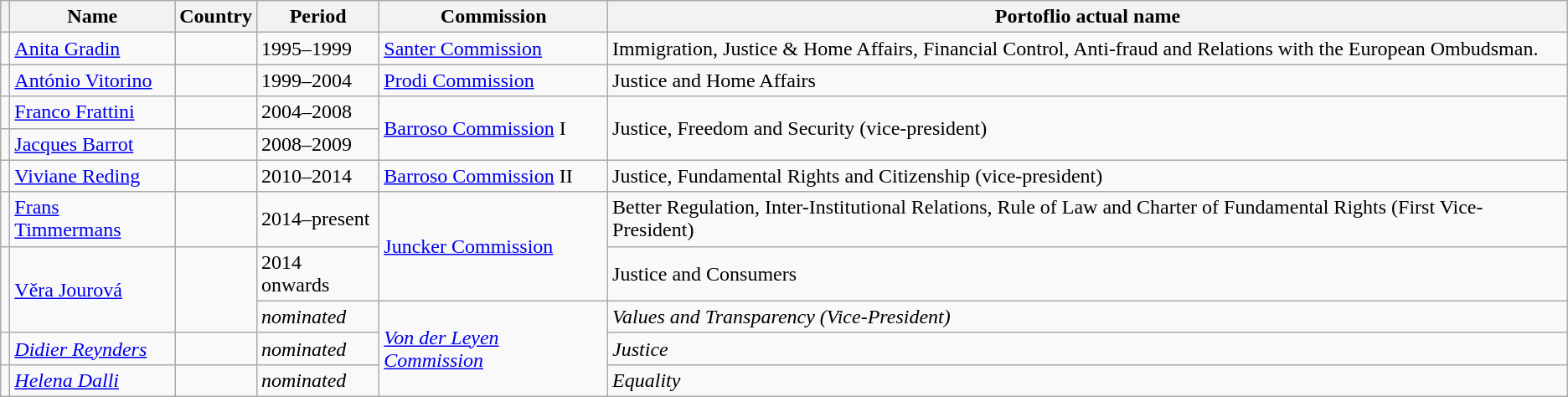<table class="wikitable">
<tr>
<th></th>
<th>Name</th>
<th>Country</th>
<th>Period</th>
<th>Commission</th>
<th>Portoflio actual name</th>
</tr>
<tr>
<td></td>
<td><a href='#'>Anita Gradin</a></td>
<td></td>
<td>1995–1999</td>
<td><a href='#'>Santer Commission</a></td>
<td>Immigration, Justice & Home Affairs, Financial Control, Anti-fraud and Relations with the European Ombudsman.</td>
</tr>
<tr>
<td></td>
<td><a href='#'>António Vitorino</a></td>
<td></td>
<td>1999–2004</td>
<td><a href='#'>Prodi Commission</a></td>
<td>Justice and Home Affairs</td>
</tr>
<tr>
<td></td>
<td><a href='#'>Franco Frattini</a></td>
<td></td>
<td>2004–2008</td>
<td rowspan="2"><a href='#'>Barroso Commission</a> I</td>
<td rowspan="2">Justice, Freedom and Security (vice-president)</td>
</tr>
<tr>
<td></td>
<td><a href='#'>Jacques Barrot</a></td>
<td></td>
<td>2008–2009</td>
</tr>
<tr>
<td></td>
<td><a href='#'>Viviane Reding</a></td>
<td></td>
<td>2010–2014</td>
<td><a href='#'>Barroso Commission</a> II</td>
<td>Justice, Fundamental Rights and Citizenship (vice-president)</td>
</tr>
<tr>
<td></td>
<td><a href='#'>Frans Timmermans</a></td>
<td></td>
<td>2014–present</td>
<td rowspan="2"><a href='#'>Juncker Commission</a></td>
<td>Better Regulation, Inter-Institutional Relations, Rule of Law and Charter of Fundamental Rights (First Vice-President)</td>
</tr>
<tr>
<td rowspan="2"></td>
<td rowspan="2"><a href='#'>Věra Jourová</a></td>
<td rowspan="2"></td>
<td>2014 onwards</td>
<td>Justice and Consumers</td>
</tr>
<tr>
<td><em>nominated</em></td>
<td rowspan="3"><em><a href='#'>Von der Leyen Commission</a></em></td>
<td><em>Values and Transparency (Vice-President)</em></td>
</tr>
<tr>
<td></td>
<td><em><a href='#'>Didier Reynders</a></em></td>
<td><em></em></td>
<td><em>nominated</em></td>
<td><em>Justice</em></td>
</tr>
<tr>
<td></td>
<td><em><a href='#'>Helena Dalli</a></em></td>
<td><em></em></td>
<td><em>nominated</em></td>
<td><em>Equality</em></td>
</tr>
</table>
